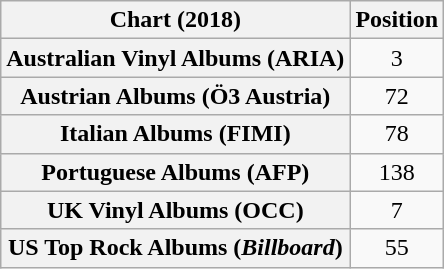<table class="wikitable plainrowheaders" style="text-align:center">
<tr>
<th scope="col">Chart (2018)</th>
<th scope="col">Position</th>
</tr>
<tr>
<th scope="row">Australian Vinyl Albums (ARIA)</th>
<td>3</td>
</tr>
<tr>
<th scope="row">Austrian Albums (Ö3 Austria)</th>
<td>72</td>
</tr>
<tr>
<th scope="row">Italian Albums (FIMI)</th>
<td>78</td>
</tr>
<tr>
<th scope="row">Portuguese Albums (AFP)</th>
<td>138</td>
</tr>
<tr>
<th scope="row">UK Vinyl Albums (OCC)</th>
<td>7</td>
</tr>
<tr>
<th scope="row">US Top Rock Albums (<em>Billboard</em>)</th>
<td>55</td>
</tr>
</table>
